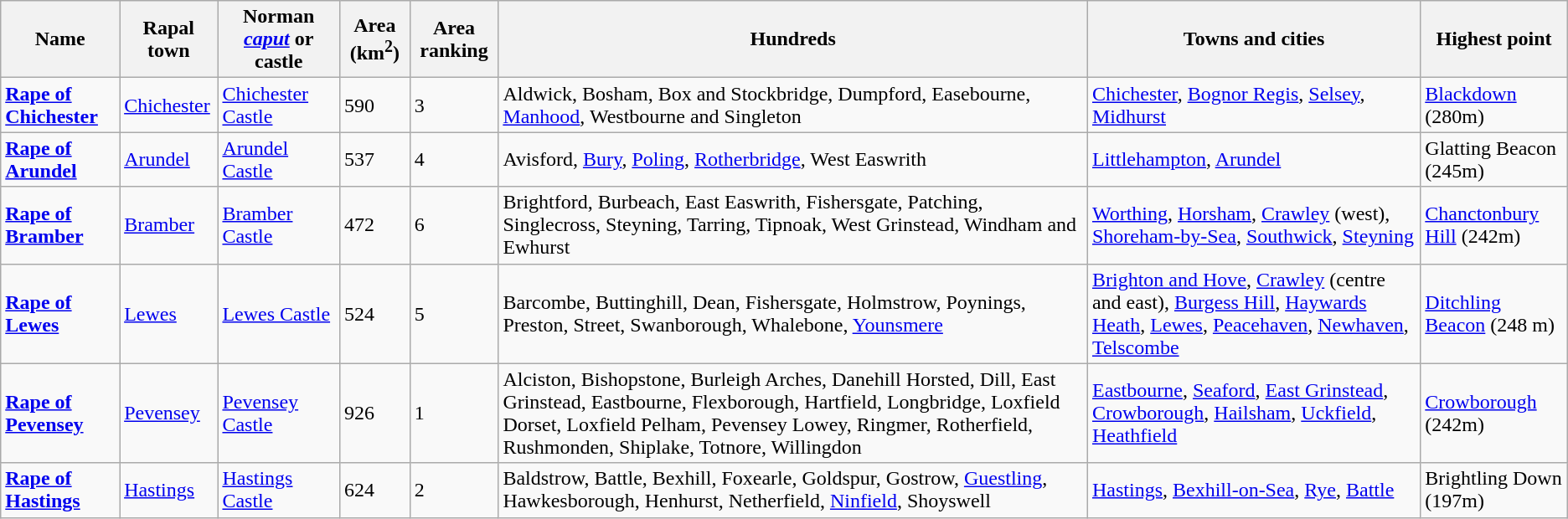<table class="wikitable">
<tr>
<th>Name</th>
<th colspan="1">Rapal town</th>
<th colspan="1">Norman <em><a href='#'>caput</a></em> or castle</th>
<th colspan="1">Area (km<sup>2</sup>)</th>
<th colspan="1">Area ranking</th>
<th colspan="1">Hundreds</th>
<th colspan="1">Towns and cities</th>
<th colspan="1">Highest point</th>
</tr>
<tr>
<td><strong><a href='#'>Rape of Chichester</a></strong></td>
<td align="left"><a href='#'>Chichester</a></td>
<td align="left"><a href='#'>Chichester Castle</a></td>
<td align="left">590</td>
<td align="left">3</td>
<td align="left">Aldwick, Bosham, Box and Stockbridge, Dumpford, Easebourne, <a href='#'>Manhood</a>, Westbourne and Singleton</td>
<td align="left"><a href='#'>Chichester</a>, <a href='#'>Bognor Regis</a>, <a href='#'>Selsey</a>, <a href='#'>Midhurst</a></td>
<td align="left"><a href='#'>Blackdown</a> (280m)</td>
</tr>
<tr>
<td><strong><a href='#'>Rape of Arundel</a></strong></td>
<td align="left"><a href='#'>Arundel</a></td>
<td align="left"><a href='#'>Arundel Castle</a></td>
<td align="left">537</td>
<td align="left">4</td>
<td align="left">Avisford, <a href='#'>Bury</a>, <a href='#'>Poling</a>, <a href='#'>Rotherbridge</a>, West Easwrith</td>
<td align="left"><a href='#'>Littlehampton</a>, <a href='#'>Arundel</a></td>
<td align="left">Glatting Beacon (245m)</td>
</tr>
<tr>
<td><strong><a href='#'>Rape of Bramber</a></strong></td>
<td align="left"><a href='#'>Bramber</a></td>
<td align="left"><a href='#'>Bramber Castle</a></td>
<td align="left">472</td>
<td align="left">6</td>
<td align="left">Brightford, Burbeach, East Easwrith, Fishersgate, Patching, Singlecross, Steyning, Tarring, Tipnoak, West Grinstead, Windham and Ewhurst</td>
<td align="left"><a href='#'>Worthing</a>, <a href='#'>Horsham</a>, <a href='#'>Crawley</a> (west), <a href='#'>Shoreham-by-Sea</a>, <a href='#'>Southwick</a>, <a href='#'>Steyning</a></td>
<td align="left"><a href='#'>Chanctonbury Hill</a> (242m)</td>
</tr>
<tr>
<td><strong><a href='#'>Rape of Lewes</a></strong></td>
<td align="left"><a href='#'>Lewes</a></td>
<td align="left"><a href='#'>Lewes Castle</a></td>
<td align="left">524</td>
<td align="left">5</td>
<td align="left">Barcombe, Buttinghill, Dean, Fishersgate, Holmstrow, Poynings, Preston, Street, Swanborough, Whalebone, <a href='#'>Younsmere</a></td>
<td align="left"><a href='#'>Brighton and Hove</a>, <a href='#'>Crawley</a> (centre and east), <a href='#'>Burgess Hill</a>, <a href='#'>Haywards Heath</a>, <a href='#'>Lewes</a>, <a href='#'>Peacehaven</a>, <a href='#'>Newhaven</a>, <a href='#'>Telscombe</a></td>
<td align="left"><a href='#'>Ditchling Beacon</a> (248 m)</td>
</tr>
<tr>
<td><strong><a href='#'>Rape of Pevensey</a></strong></td>
<td align="left"><a href='#'>Pevensey</a></td>
<td align="left"><a href='#'>Pevensey Castle</a></td>
<td align="left">926</td>
<td align="left">1</td>
<td align="left">Alciston, Bishopstone, Burleigh Arches, Danehill Horsted, Dill, East Grinstead, Eastbourne, Flexborough, Hartfield, Longbridge, Loxfield Dorset, Loxfield Pelham, Pevensey Lowey, Ringmer, Rotherfield, Rushmonden, Shiplake, Totnore, Willingdon</td>
<td align="left"><a href='#'>Eastbourne</a>, <a href='#'>Seaford</a>, <a href='#'>East Grinstead</a>, <a href='#'>Crowborough</a>, <a href='#'>Hailsham</a>, <a href='#'>Uckfield</a>, <a href='#'>Heathfield</a></td>
<td align="left"><a href='#'>Crowborough</a> (242m)</td>
</tr>
<tr>
<td><strong><a href='#'>Rape of Hastings</a></strong></td>
<td align="left"><a href='#'>Hastings</a></td>
<td align="left"><a href='#'>Hastings Castle</a></td>
<td align="left">624</td>
<td align="left">2</td>
<td align="left">Baldstrow, Battle, Bexhill, Foxearle, Goldspur, Gostrow, <a href='#'>Guestling</a>, Hawkesborough, Henhurst, Netherfield, <a href='#'>Ninfield</a>, Shoyswell</td>
<td align="left"><a href='#'>Hastings</a>, <a href='#'>Bexhill-on-Sea</a>, <a href='#'>Rye</a>, <a href='#'>Battle</a></td>
<td align="left">Brightling Down (197m)</td>
</tr>
</table>
